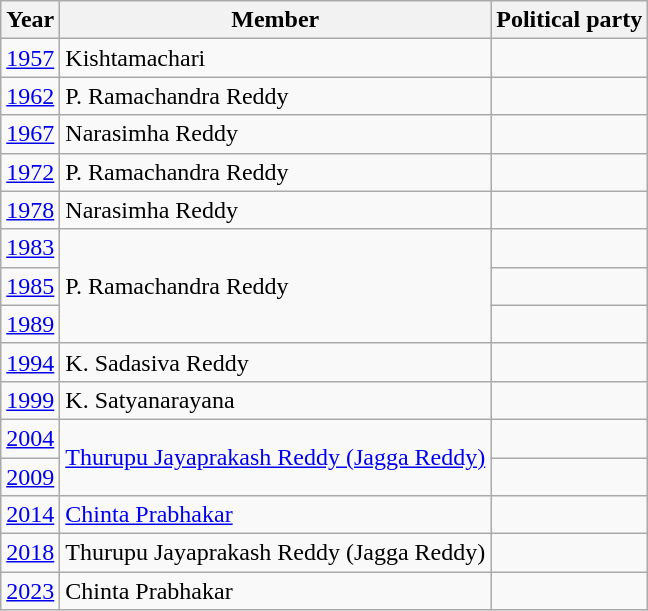<table class="wikitable">
<tr>
<th>Year</th>
<th>Member</th>
<th colspan="2">Political party</th>
</tr>
<tr>
<td><a href='#'>1957</a></td>
<td>Kishtamachari</td>
<td></td>
</tr>
<tr>
<td><a href='#'>1962</a></td>
<td>P. Ramachandra Reddy</td>
<td></td>
</tr>
<tr>
<td><a href='#'>1967</a></td>
<td>Narasimha Reddy</td>
<td></td>
</tr>
<tr>
<td><a href='#'>1972</a></td>
<td>P. Ramachandra Reddy</td>
<td></td>
</tr>
<tr>
<td><a href='#'>1978</a></td>
<td>Narasimha Reddy</td>
<td></td>
</tr>
<tr>
<td><a href='#'>1983</a></td>
<td rowspan="3">P. Ramachandra Reddy</td>
</tr>
<tr>
<td><a href='#'>1985</a></td>
<td></td>
</tr>
<tr>
<td><a href='#'>1989</a></td>
</tr>
<tr>
<td><a href='#'>1994</a></td>
<td>K. Sadasiva Reddy</td>
<td></td>
</tr>
<tr>
<td><a href='#'>1999</a></td>
<td>K. Satyanarayana</td>
<td></td>
</tr>
<tr>
<td><a href='#'>2004</a></td>
<td rowspan="2"><a href='#'>Thurupu Jayaprakash Reddy (Jagga Reddy)</a></td>
<td></td>
</tr>
<tr>
<td><a href='#'>2009</a></td>
<td></td>
</tr>
<tr>
<td><a href='#'>2014</a></td>
<td><a href='#'>Chinta Prabhakar</a></td>
<td></td>
</tr>
<tr>
<td><a href='#'>2018</a></td>
<td>Thurupu Jayaprakash Reddy (Jagga Reddy)</td>
<td></td>
</tr>
<tr>
<td><a href='#'>2023</a></td>
<td>Chinta Prabhakar</td>
<td></td>
</tr>
</table>
